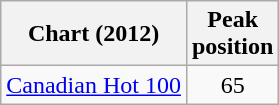<table class="wikitable sortable">
<tr>
<th style="text-align:center;">Chart (2012)</th>
<th style="text-align:center;">Peak<br>position</th>
</tr>
<tr>
<td align="left"><a href='#'>Canadian Hot 100</a></td>
<td style="text-align:center;">65</td>
</tr>
</table>
